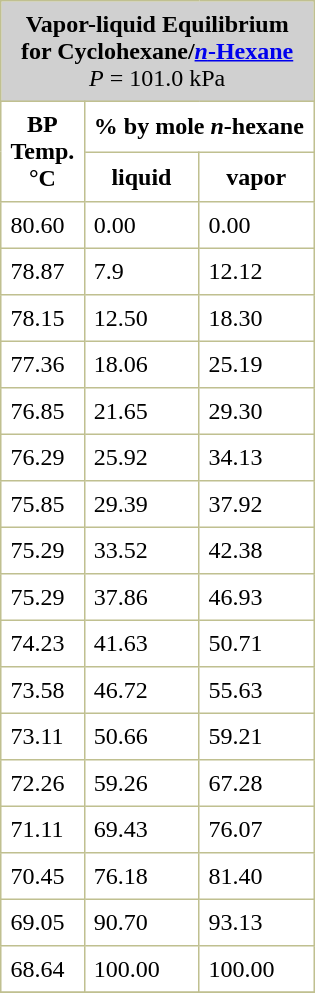<table border="1" cellspacing="0" cellpadding="6" style="float:left; margin:0.5em 1em 0.5em 0;border-collapse: collapse; border-color: #C0C090;">
<tr>
<td bgcolor="#D0D0D0" align="center" colspan="3"><strong>Vapor-liquid Equilibrium<br>for Cyclohexane/<a href='#'><em>n</em>-Hexane</a></strong><br><em>P</em> = 101.0 kPa</td>
</tr>
<tr>
<th rowspan="2">BP<br>Temp.<br>°C</th>
<th colspan="2">% by mole <em>n</em>-hexane</th>
</tr>
<tr>
<th>liquid</th>
<th>vapor</th>
</tr>
<tr>
<td>80.60</td>
<td>0.00</td>
<td>0.00</td>
</tr>
<tr>
<td>78.87</td>
<td>7.9</td>
<td>12.12</td>
</tr>
<tr>
<td>78.15</td>
<td>12.50</td>
<td>18.30</td>
</tr>
<tr>
<td>77.36</td>
<td>18.06</td>
<td>25.19</td>
</tr>
<tr>
<td>76.85</td>
<td>21.65</td>
<td>29.30</td>
</tr>
<tr>
<td>76.29</td>
<td>25.92</td>
<td>34.13</td>
</tr>
<tr>
<td>75.85</td>
<td>29.39</td>
<td>37.92</td>
</tr>
<tr>
<td>75.29</td>
<td>33.52</td>
<td>42.38</td>
</tr>
<tr>
<td>75.29</td>
<td>37.86</td>
<td>46.93</td>
</tr>
<tr>
<td>74.23</td>
<td>41.63</td>
<td>50.71</td>
</tr>
<tr>
<td>73.58</td>
<td>46.72</td>
<td>55.63</td>
</tr>
<tr>
<td>73.11</td>
<td>50.66</td>
<td>59.21</td>
</tr>
<tr>
<td>72.26</td>
<td>59.26</td>
<td>67.28</td>
</tr>
<tr>
<td>71.11</td>
<td>69.43</td>
<td>76.07</td>
</tr>
<tr>
<td>70.45</td>
<td>76.18</td>
<td>81.40</td>
</tr>
<tr>
<td>69.05</td>
<td>90.70</td>
<td>93.13</td>
</tr>
<tr>
<td>68.64</td>
<td>100.00</td>
<td>100.00</td>
</tr>
<tr>
</tr>
</table>
